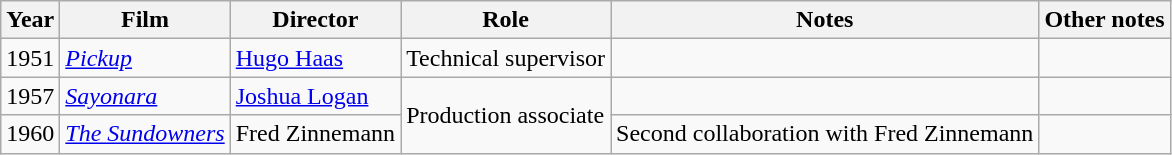<table class="wikitable">
<tr>
<th>Year</th>
<th>Film</th>
<th>Director</th>
<th>Role</th>
<th>Notes</th>
<th>Other notes</th>
</tr>
<tr>
<td>1951</td>
<td><em><a href='#'>Pickup</a></em></td>
<td><a href='#'>Hugo Haas</a></td>
<td>Technical supervisor</td>
<td></td>
<td></td>
</tr>
<tr>
<td>1957</td>
<td><em><a href='#'>Sayonara</a></em></td>
<td><a href='#'>Joshua Logan</a></td>
<td rowspan=2>Production associate</td>
<td></td>
<td></td>
</tr>
<tr>
<td>1960</td>
<td><em><a href='#'>The Sundowners</a></em></td>
<td>Fred Zinnemann</td>
<td>Second collaboration with Fred Zinnemann</td>
<td><small></small></td>
</tr>
</table>
